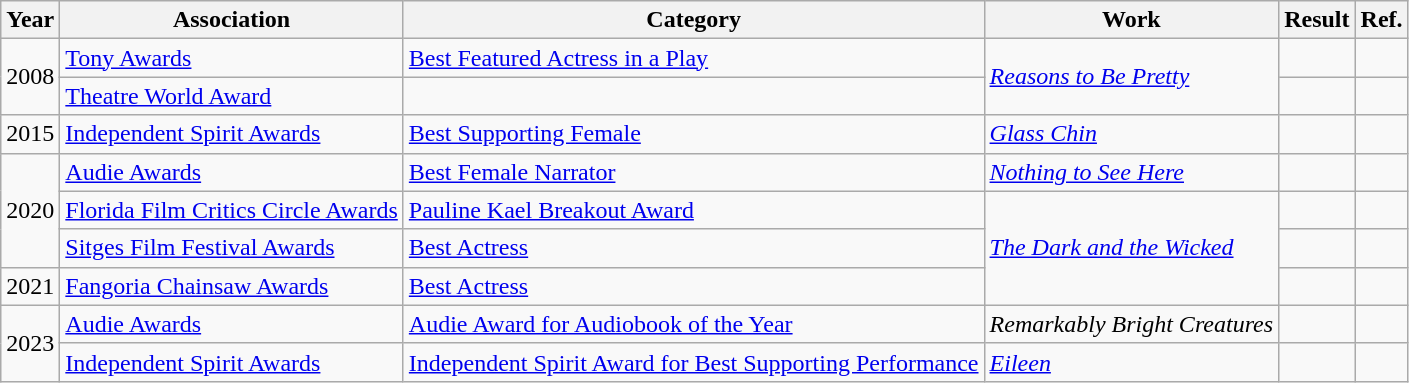<table class="wikitable sortable">
<tr>
<th>Year</th>
<th>Association</th>
<th>Category</th>
<th>Work</th>
<th>Result</th>
<th class=unsortable>Ref.</th>
</tr>
<tr>
<td rowspan="2">2008</td>
<td><a href='#'>Tony Awards</a></td>
<td><a href='#'>Best Featured Actress in a Play</a></td>
<td rowspan="2"><em><a href='#'>Reasons to Be Pretty</a></em></td>
<td></td>
<td></td>
</tr>
<tr>
<td><a href='#'>Theatre World Award</a></td>
<td></td>
<td></td>
<td></td>
</tr>
<tr>
<td>2015</td>
<td><a href='#'>Independent Spirit Awards</a></td>
<td><a href='#'>Best Supporting Female</a></td>
<td><em><a href='#'>Glass Chin</a></em></td>
<td></td>
<td></td>
</tr>
<tr>
<td rowspan="3">2020</td>
<td><a href='#'>Audie Awards</a></td>
<td><a href='#'>Best Female Narrator</a></td>
<td><em><a href='#'>Nothing to See Here</a></em></td>
<td></td>
<td></td>
</tr>
<tr>
<td><a href='#'>Florida Film Critics Circle Awards</a></td>
<td><a href='#'>Pauline Kael Breakout Award</a></td>
<td rowspan="3"><em><a href='#'>The Dark and the Wicked</a></em></td>
<td></td>
<td></td>
</tr>
<tr>
<td><a href='#'>Sitges Film Festival Awards</a></td>
<td><a href='#'>Best Actress</a></td>
<td></td>
<td></td>
</tr>
<tr>
<td>2021</td>
<td><a href='#'>Fangoria Chainsaw Awards</a></td>
<td><a href='#'>Best Actress</a></td>
<td></td>
<td></td>
</tr>
<tr>
<td rowspan="2">2023</td>
<td><a href='#'>Audie Awards</a></td>
<td><a href='#'>Audie Award for Audiobook of the Year</a></td>
<td><em>Remarkably Bright Creatures</em></td>
<td></td>
<td></td>
</tr>
<tr>
<td><a href='#'>Independent Spirit Awards</a></td>
<td><a href='#'>Independent Spirit Award for Best Supporting Performance</a></td>
<td><em><a href='#'>Eileen</a></em></td>
<td></td>
<td></td>
</tr>
</table>
